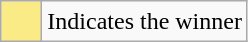<table class="wikitable">
<tr>
<th scope="row" style="text-align:center; background:#FAEB86; height:20px; width:20px"></th>
<td>Indicates the winner</td>
</tr>
</table>
